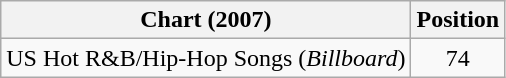<table class="wikitable">
<tr>
<th>Chart (2007)</th>
<th>Position</th>
</tr>
<tr>
<td>US Hot R&B/Hip-Hop Songs (<em>Billboard</em>)</td>
<td align="center">74</td>
</tr>
</table>
